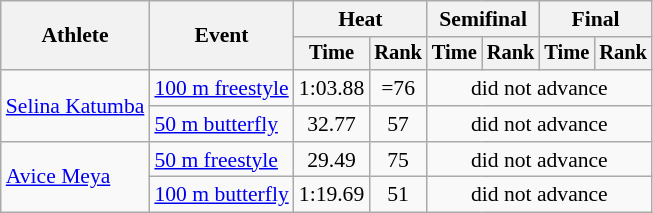<table class="wikitable" style="text-align:center; font-size:90%">
<tr>
<th rowspan="2">Athlete</th>
<th rowspan="2">Event</th>
<th colspan="2">Heat</th>
<th colspan="2">Semifinal</th>
<th colspan="2">Final</th>
</tr>
<tr style="font-size:95%">
<th>Time</th>
<th>Rank</th>
<th>Time</th>
<th>Rank</th>
<th>Time</th>
<th>Rank</th>
</tr>
<tr>
<td align=left rowspan=2><a href='#'>Selina Katumba</a></td>
<td align=left><a href='#'>100 m freestyle</a></td>
<td>1:03.88</td>
<td>=76</td>
<td colspan=4>did not advance</td>
</tr>
<tr>
<td align=left><a href='#'>50 m butterfly</a></td>
<td>32.77</td>
<td>57</td>
<td colspan=4>did not advance</td>
</tr>
<tr>
<td align=left rowspan=2><a href='#'>Avice Meya</a></td>
<td align=left><a href='#'>50 m freestyle</a></td>
<td>29.49</td>
<td>75</td>
<td colspan=4>did not advance</td>
</tr>
<tr>
<td align=left><a href='#'>100 m butterfly</a></td>
<td>1:19.69</td>
<td>51</td>
<td colspan=4>did not advance</td>
</tr>
</table>
